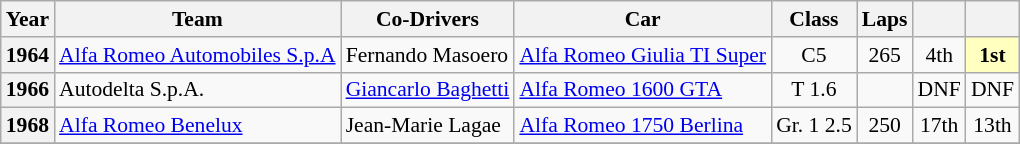<table class="wikitable" style="text-align:center; font-size:90%">
<tr>
<th>Year</th>
<th>Team</th>
<th>Co-Drivers</th>
<th>Car</th>
<th>Class</th>
<th>Laps</th>
<th></th>
<th></th>
</tr>
<tr>
<th>1964</th>
<td align="left"> <a href='#'>Alfa Romeo Automobiles S.p.A</a></td>
<td align="left"> Fernando Masoero</td>
<td align="left"><a href='#'>Alfa Romeo Giulia TI Super</a></td>
<td>C5</td>
<td>265</td>
<td>4th</td>
<th style="background:#FFFFBF;">1st</th>
</tr>
<tr>
<th>1966</th>
<td align="left"> Autodelta S.p.A.</td>
<td align="left"> <a href='#'>Giancarlo Baghetti</a></td>
<td align="left"><a href='#'>Alfa Romeo 1600 GTA</a></td>
<td>T 1.6</td>
<td></td>
<td>DNF</td>
<td>DNF</td>
</tr>
<tr>
<th>1968</th>
<td align="left"> <a href='#'>Alfa Romeo Benelux</a></td>
<td align="left"> Jean-Marie Lagae</td>
<td align="left"><a href='#'>Alfa Romeo 1750 Berlina</a></td>
<td>Gr. 1 2.5</td>
<td>250</td>
<td>17th</td>
<td>13th</td>
</tr>
<tr>
</tr>
</table>
